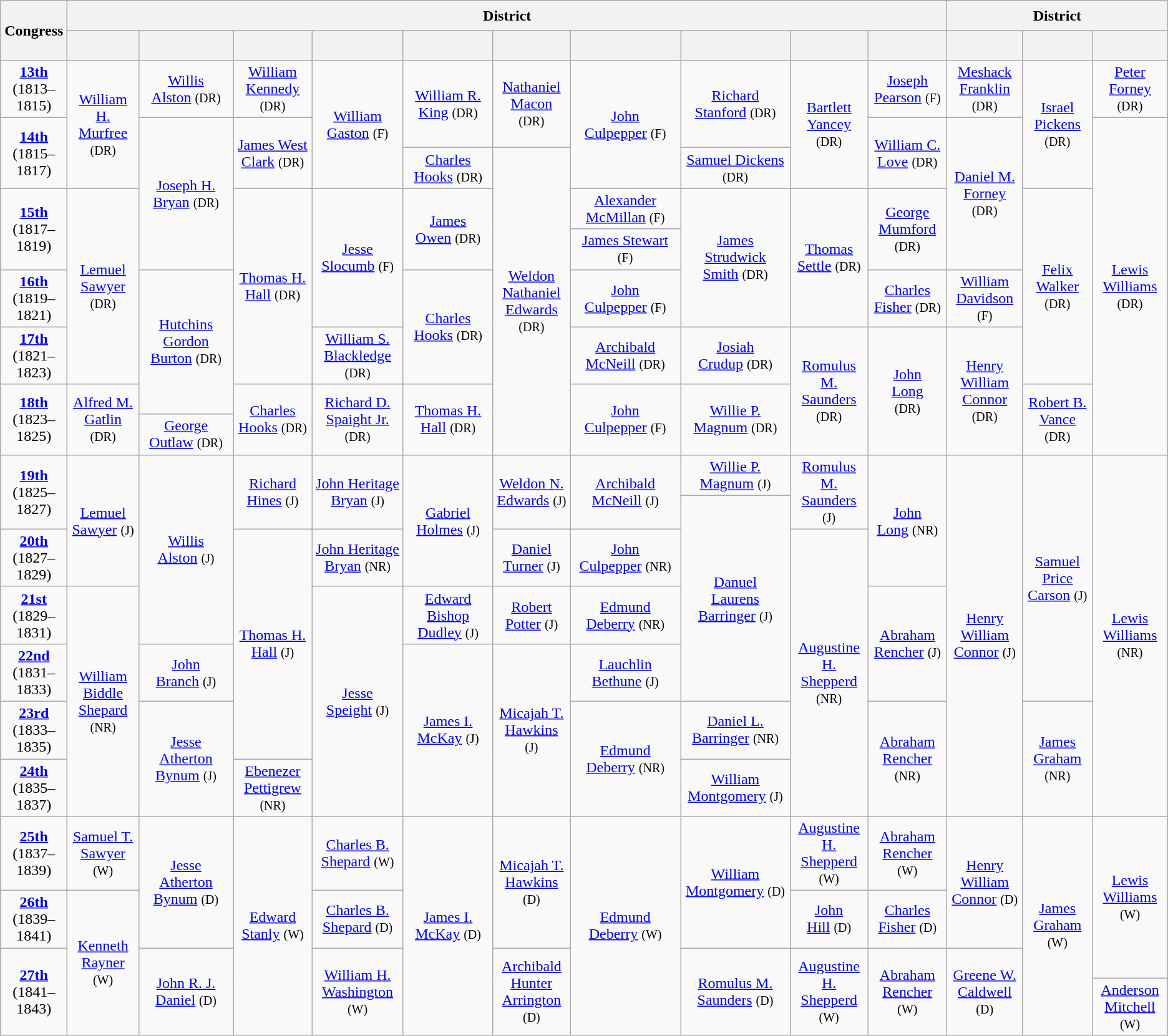<table class=wikitable style="text-align:center">
<tr style="height:2em">
<th rowspan=2>Cong­ress</th>
<th colspan=10>District</th>
<th colspan=3>District</th>
</tr>
<tr style="height:2em">
<th></th>
<th></th>
<th></th>
<th></th>
<th></th>
<th></th>
<th></th>
<th></th>
<th></th>
<th></th>
<th></th>
<th></th>
<th></th>
</tr>
<tr style="height:2em">
<td><strong><a href='#'>13th</a></strong><br>(1813–1815)</td>
<td rowspan=3 ><a href='#'>William H.<br>Murfree</a> <small>(DR)</small></td>
<td><a href='#'>Willis<br>Alston</a> <small>(DR)</small></td>
<td><a href='#'>William<br>Kennedy</a> <small>(DR)</small></td>
<td rowspan=3 ><a href='#'>William<br>Gaston</a> <small>(F)</small></td>
<td rowspan=2 ><a href='#'>William R.<br>King</a> <small>(DR)</small></td>
<td rowspan=2 ><a href='#'>Nathaniel<br>Macon</a> <small>(DR)</small></td>
<td rowspan=3 ><a href='#'>John<br>Culpepper</a> <small>(F)</small></td>
<td rowspan=2 ><a href='#'>Richard<br>Stanford</a> <small>(DR)</small></td>
<td rowspan=3 ><a href='#'>Bartlett<br>Yancey</a> <small>(DR)</small></td>
<td><a href='#'>Joseph<br>Pearson</a> <small>(F)</small></td>
<td><a href='#'>Meshack<br>Franklin</a> <small>(DR)</small></td>
<td rowspan=3 ><a href='#'>Israel<br>Pickens</a> <small>(DR)</small></td>
<td><a href='#'>Peter<br>Forney</a> <small>(DR)</small></td>
</tr>
<tr style="height:2em">
<td rowspan=2><strong><a href='#'>14th</a></strong><br>(1815–1817)</td>
<td rowspan=4 ><a href='#'>Joseph H.<br>Bryan</a> <small>(DR)</small></td>
<td rowspan=2 ><a href='#'>James West<br>Clark</a> <small>(DR)</small></td>
<td rowspan=2 ><a href='#'>William C.<br>Love</a> <small>(DR)</small></td>
<td rowspan=4 ><a href='#'>Daniel M.<br>Forney</a> <small>(DR)</small></td>
<td rowspan=8 ><a href='#'>Lewis<br>Williams</a><br><small>(DR)</small></td>
</tr>
<tr style="height:2em">
<td><a href='#'>Charles Hooks</a> <small>(DR)</small></td>
<td rowspan=7 ><a href='#'>Weldon<br>Nathaniel<br>Edwards</a><br><small>(DR)</small></td>
<td><a href='#'>Samuel Dickens</a> <small>(DR)</small></td>
</tr>
<tr style="height:2em">
<td rowspan=2><strong><a href='#'>15th</a></strong><br>(1817–1819)</td>
<td rowspan=4 ><a href='#'>Lemuel<br>Sawyer</a> <small>(DR)</small></td>
<td rowspan=4 ><a href='#'>Thomas H.<br>Hall</a> <small>(DR)</small></td>
<td rowspan=3 ><a href='#'>Jesse<br>Slocumb</a> <small>(F)</small></td>
<td rowspan=2 ><a href='#'>James<br>Owen</a> <small>(DR)</small></td>
<td><a href='#'>Alexander McMillan</a> <small>(F)</small></td>
<td rowspan=3 ><a href='#'>James<br>Strudwick<br>Smith</a> <small>(DR)</small></td>
<td rowspan=3 ><a href='#'>Thomas<br>Settle</a> <small>(DR)</small></td>
<td rowspan=2 ><a href='#'>George<br>Mumford</a> <small>(DR)</small></td>
<td rowspan=4 ><a href='#'>Felix<br>Walker</a> <small>(DR)</small></td>
</tr>
<tr style="height:2em">
<td><a href='#'>James Stewart</a> <small>(F)</small></td>
</tr>
<tr style="height:2em">
<td><strong><a href='#'>16th</a></strong><br>(1819–1821)</td>
<td rowspan=3 ><a href='#'>Hutchins<br>Gordon<br>Burton</a> <small>(DR)</small></td>
<td rowspan=2 ><a href='#'>Charles<br>Hooks</a> <small>(DR)</small></td>
<td><a href='#'>John<br>Culpepper</a> <small>(F)</small></td>
<td><a href='#'>Charles<br>Fisher</a> <small>(DR)</small></td>
<td><a href='#'>William<br>Davidson</a> <small>(F)</small></td>
</tr>
<tr style="height:2em">
<td><strong><a href='#'>17th</a></strong><br>(1821–1823)</td>
<td><a href='#'>William S.<br>Blackledge</a> <small>(DR)</small></td>
<td><a href='#'>Archibald<br>McNeill</a> <small>(DR)</small></td>
<td><a href='#'>Josiah<br>Crudup</a> <small>(DR)</small></td>
<td rowspan=3 ><a href='#'>Romulus M.<br>Saunders</a><br><small>(DR)</small></td>
<td rowspan=3 ><a href='#'>John<br>Long</a><br><small>(DR)</small></td>
<td rowspan=3 ><a href='#'>Henry<br>William<br>Connor</a><br><small>(DR)</small></td>
</tr>
<tr style="height:2em">
<td rowspan=2><strong><a href='#'>18th</a></strong><br>(1823–1825)</td>
<td rowspan=2 ><a href='#'>Alfred M.<br>Gatlin</a> <small>(DR)</small></td>
<td rowspan=2 ><a href='#'>Charles<br>Hooks</a> <small>(DR)</small></td>
<td rowspan=2 ><a href='#'>Richard D.<br>Spaight Jr.</a> <small>(DR)</small></td>
<td rowspan=2 ><a href='#'>Thomas H.<br>Hall</a> <small>(DR)</small></td>
<td rowspan=2 ><a href='#'>John<br>Culpepper</a> <small>(F)</small></td>
<td rowspan=2 ><a href='#'>Willie P.<br>Magnum</a> <small>(DR)</small></td>
<td rowspan=2 ><a href='#'>Robert B.<br>Vance</a> <small>(DR)</small></td>
</tr>
<tr style="height:2em">
<td><a href='#'>George Outlaw</a> <small>(DR)</small></td>
</tr>
<tr style="height:2em">
<td rowspan=2><strong><a href='#'>19th</a></strong><br>(1825–1827)</td>
<td rowspan=3 ><a href='#'>Lemuel<br>Sawyer</a> <small>(J)</small></td>
<td rowspan=4 ><a href='#'>Willis<br>Alston</a> <small>(J)</small></td>
<td rowspan=2 ><a href='#'>Richard<br>Hines</a> <small>(J)</small></td>
<td rowspan=2 ><a href='#'>John Heritage<br>Bryan</a> <small>(J)</small></td>
<td rowspan=3 ><a href='#'>Gabriel<br>Holmes</a> <small>(J)</small></td>
<td rowspan=2 ><a href='#'>Weldon N.<br>Edwards</a> <small>(J)</small></td>
<td rowspan=2 ><a href='#'>Archibald<br>McNeill</a> <small>(J)</small></td>
<td><a href='#'>Willie P. Magnum</a> <small>(J)</small></td>
<td rowspan=2 ><a href='#'>Romulus M.<br>Saunders</a> <small>(J)</small></td>
<td rowspan=3 ><a href='#'>John<br>Long</a> <small>(NR)</small></td>
<td rowspan=7 ><a href='#'>Henry<br>William<br>Connor</a> <small>(J)</small></td>
<td rowspan=5 ><a href='#'>Samuel<br>Price<br>Carson</a> <small>(J)</small></td>
<td rowspan=7 ><a href='#'>Lewis<br>Williams</a><br><small>(NR)</small></td>
</tr>
<tr style="height:2em">
<td rowspan=4 ><a href='#'>Danuel<br>Laurens<br>Barringer</a> <small>(J)</small></td>
</tr>
<tr style="height:2em">
<td><strong><a href='#'>20th</a></strong><br>(1827–1829)</td>
<td rowspan=4 ><a href='#'>Thomas H.<br>Hall</a> <small>(J)</small></td>
<td><a href='#'>John Heritage<br>Bryan</a> <small>(NR)</small></td>
<td><a href='#'>Daniel<br>Turner</a> <small>(J)</small></td>
<td><a href='#'>John<br>Culpepper</a> <small>(NR)</small></td>
<td rowspan=5 ><a href='#'>Augustine H.<br>Shepperd</a><br><small>(NR)</small></td>
</tr>
<tr style="height:2em">
<td><strong><a href='#'>21st</a></strong><br>(1829–1831)</td>
<td rowspan=4 ><a href='#'>William<br>Biddle<br>Shepard</a><br><small>(NR)</small></td>
<td rowspan=4 ><a href='#'>Jesse<br>Speight</a> <small>(J)</small></td>
<td><a href='#'>Edward Bishop<br>Dudley</a> <small>(J)</small></td>
<td><a href='#'>Robert<br>Potter</a> <small>(J)</small></td>
<td><a href='#'>Edmund<br>Deberry</a> <small>(NR)</small></td>
<td rowspan=2 ><a href='#'>Abraham<br>Rencher</a> <small>(J)</small></td>
</tr>
<tr style="height:2em">
<td><strong><a href='#'>22nd</a></strong><br>(1831–1833)</td>
<td><a href='#'>John<br>Branch</a> <small>(J)</small></td>
<td rowspan=3 ><a href='#'>James I.<br>McKay</a> <small>(J)</small></td>
<td rowspan=3 ><a href='#'>Micajah T.<br>Hawkins</a> <small>(J)</small></td>
<td><a href='#'>Lauchlin<br>Bethune</a> <small>(J)</small></td>
</tr>
<tr style="height:2em">
<td><strong><a href='#'>23rd</a></strong><br>(1833–1835)</td>
<td rowspan=2 ><a href='#'>Jesse<br>Atherton<br>Bynum</a> <small>(J)</small></td>
<td rowspan=2 ><a href='#'>Edmund<br>Deberry</a> <small>(NR)</small></td>
<td><a href='#'>Daniel L.<br>Barringer</a> <small>(NR)</small></td>
<td rowspan=2 ><a href='#'>Abraham<br>Rencher</a> <small>(NR)</small></td>
<td rowspan=2 ><a href='#'>James<br>Graham</a> <small>(NR)</small></td>
</tr>
<tr style="height:2em">
<td><strong><a href='#'>24th</a></strong><br>(1835–1837)</td>
<td><a href='#'>Ebenezer<br>Pettigrew</a> <small>(NR)</small></td>
<td><a href='#'>William<br>Montgomery</a> <small>(J)</small></td>
</tr>
<tr style="height:2em">
<td><strong><a href='#'>25th</a></strong><br>(1837–1839)</td>
<td><a href='#'>Samuel T.<br>Sawyer</a> <small>(W)</small></td>
<td rowspan=2 ><a href='#'>Jesse<br>Atherton<br>Bynum</a> <small>(D)</small></td>
<td rowspan=4 ><a href='#'>Edward<br>Stanly</a>  <small>(W)</small></td>
<td><a href='#'>Charles B.<br>Shepard</a>  <small>(W)</small></td>
<td rowspan=4 ><a href='#'>James I.<br>McKay</a> <small>(D)</small></td>
<td rowspan=2 ><a href='#'>Micajah T.<br>Hawkins</a> <small>(D)</small></td>
<td rowspan=4 ><a href='#'>Edmund<br>Deberry</a>  <small>(W)</small></td>
<td rowspan=2 ><a href='#'>William<br>Montgomery</a> <small>(D)</small></td>
<td><a href='#'>Augustine H.<br>Shepperd</a> <small>(W)</small></td>
<td><a href='#'>Abraham<br>Rencher</a>  <small>(W)</small></td>
<td rowspan=2 ><a href='#'>Henry<br>William<br>Connor</a> <small>(D)</small></td>
<td rowspan=4 ><a href='#'>James<br>Graham</a>  <small>(W)</small></td>
<td rowspan=3 ><a href='#'>Lewis<br>Williams</a>  <small>(W)</small></td>
</tr>
<tr style="height:2em">
<td><strong><a href='#'>26th</a></strong><br>(1839–1841)</td>
<td rowspan=3 ><a href='#'>Kenneth<br>Rayner</a> <small>(W)</small></td>
<td><a href='#'>Charles B.<br>Shepard</a> <small>(D)</small></td>
<td><a href='#'>John<br>Hill</a> <small>(D)</small></td>
<td><a href='#'>Charles<br>Fisher</a> <small>(D)</small></td>
</tr>
<tr style="height:2em">
<td rowspan=2><strong><a href='#'>27th</a></strong><br>(1841–1843)</td>
<td rowspan=2 ><a href='#'>John R. J.<br>Daniel</a> <small>(D)</small></td>
<td rowspan=2 ><a href='#'>William H.<br>Washington</a> <small>(W)</small></td>
<td rowspan=2 ><a href='#'>Archibald<br>Hunter<br>Arrington</a> <small>(D)</small></td>
<td rowspan=2 ><a href='#'>Romulus M.<br>Saunders</a> <small>(D)</small></td>
<td rowspan=2 ><a href='#'>Augustine H.<br>Shepperd</a> <small>(W)</small></td>
<td rowspan=2 ><a href='#'>Abraham<br>Rencher</a> <small>(W)</small></td>
<td rowspan=2 ><a href='#'>Greene W.<br>Caldwell</a> <small>(D)</small></td>
</tr>
<tr style="height:2em">
<td><a href='#'>Anderson<br>Mitchell</a> <small>(W)</small></td>
</tr>
</table>
